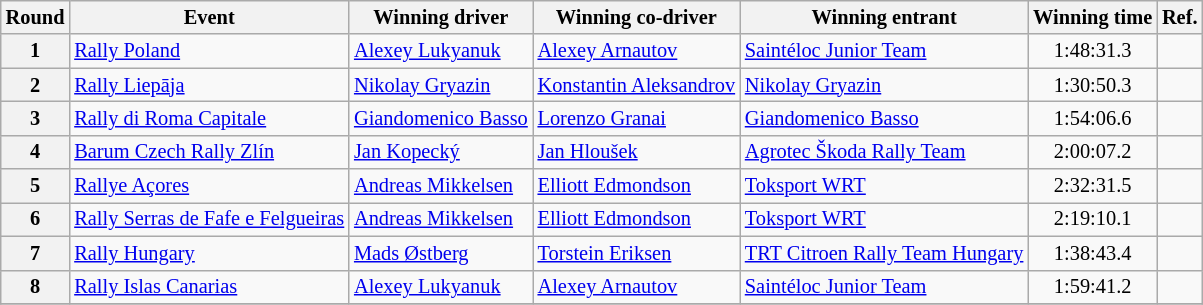<table class="wikitable" style="font-size: 85%;">
<tr>
<th>Round</th>
<th>Event</th>
<th nowrap>Winning driver</th>
<th nowrap>Winning co-driver</th>
<th nowrap>Winning entrant</th>
<th nowrap>Winning time</th>
<th>Ref.</th>
</tr>
<tr>
<th>1</th>
<td nowrap> <a href='#'>Rally Poland</a></td>
<td nowrap> <a href='#'>Alexey Lukyanuk</a></td>
<td nowrap> <a href='#'>Alexey Arnautov</a></td>
<td nowrap> <a href='#'>Saintéloc Junior Team</a></td>
<td align="center">1:48:31.3</td>
<td align="center"></td>
</tr>
<tr>
<th>2</th>
<td> <a href='#'>Rally Liepāja</a></td>
<td nowrap> <a href='#'>Nikolay Gryazin</a></td>
<td nowrap> <a href='#'>Konstantin Aleksandrov</a></td>
<td nowrap> <a href='#'>Nikolay Gryazin</a></td>
<td align="center">1:30:50.3</td>
<td align="center"></td>
</tr>
<tr>
<th>3</th>
<td> <a href='#'>Rally di Roma Capitale</a></td>
<td nowrap> <a href='#'>Giandomenico Basso</a></td>
<td nowrap> <a href='#'>Lorenzo Granai</a></td>
<td nowrap> <a href='#'>Giandomenico Basso</a></td>
<td align="center">1:54:06.6</td>
<td align="center"></td>
</tr>
<tr>
<th>4</th>
<td> <a href='#'>Barum Czech Rally Zlín</a></td>
<td nowrap> <a href='#'>Jan Kopecký</a></td>
<td nowrap> <a href='#'>Jan Hloušek</a></td>
<td nowrap> <a href='#'>Agrotec Škoda Rally Team</a></td>
<td align="center">2:00:07.2</td>
<td align="center"></td>
</tr>
<tr>
<th>5</th>
<td> <a href='#'>Rallye Açores</a></td>
<td nowrap> <a href='#'>Andreas Mikkelsen</a></td>
<td nowrap> <a href='#'>Elliott Edmondson</a></td>
<td nowrap> <a href='#'>Toksport WRT</a></td>
<td align="center">2:32:31.5</td>
<td align="center"></td>
</tr>
<tr>
<th>6</th>
<td> <a href='#'>Rally Serras de Fafe e Felgueiras</a></td>
<td nowrap> <a href='#'>Andreas Mikkelsen</a></td>
<td nowrap> <a href='#'>Elliott Edmondson</a></td>
<td nowrap> <a href='#'>Toksport WRT</a></td>
<td align="center">2:19:10.1</td>
<td align="center"></td>
</tr>
<tr>
<th>7</th>
<td> <a href='#'>Rally Hungary</a></td>
<td nowrap> <a href='#'>Mads Østberg</a></td>
<td nowrap> <a href='#'>Torstein Eriksen</a></td>
<td nowrap> <a href='#'>TRT Citroen Rally Team Hungary</a></td>
<td align="center">1:38:43.4</td>
<td align="center"></td>
</tr>
<tr>
<th>8</th>
<td> <a href='#'>Rally Islas Canarias</a></td>
<td nowrap> <a href='#'>Alexey Lukyanuk</a></td>
<td nowrap> <a href='#'>Alexey Arnautov</a></td>
<td nowrap> <a href='#'>Saintéloc Junior Team</a></td>
<td align="center">1:59:41.2</td>
<td align="center"></td>
</tr>
<tr>
</tr>
</table>
